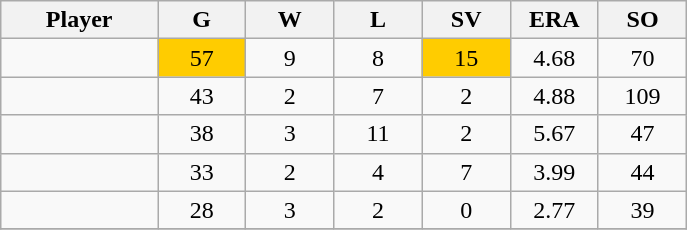<table class="wikitable sortable">
<tr>
<th bgcolor="#DDDDFF" width="16%">Player</th>
<th bgcolor="#DDDDFF" width="9%">G</th>
<th bgcolor="#DDDDFF" width="9%">W</th>
<th bgcolor="#DDDDFF" width="9%">L</th>
<th bgcolor="#DDDDFF" width="9%">SV</th>
<th bgcolor="#DDDDFF" width="9%">ERA</th>
<th bgcolor="#DDDDFF" width="9%">SO</th>
</tr>
<tr align="center">
<td></td>
<td bgcolor="FFCC00">57</td>
<td>9</td>
<td>8</td>
<td bgcolor="FFCC00">15</td>
<td>4.68</td>
<td>70</td>
</tr>
<tr align="center">
<td></td>
<td>43</td>
<td>2</td>
<td>7</td>
<td>2</td>
<td>4.88</td>
<td>109</td>
</tr>
<tr align="center">
<td></td>
<td>38</td>
<td>3</td>
<td>11</td>
<td>2</td>
<td>5.67</td>
<td>47</td>
</tr>
<tr align="center">
<td></td>
<td>33</td>
<td>2</td>
<td>4</td>
<td>7</td>
<td>3.99</td>
<td>44</td>
</tr>
<tr align=center>
<td></td>
<td>28</td>
<td>3</td>
<td>2</td>
<td>0</td>
<td>2.77</td>
<td>39</td>
</tr>
<tr align="center">
</tr>
</table>
